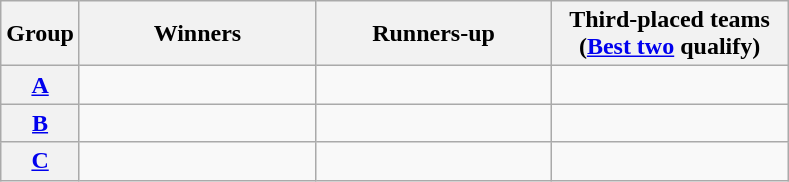<table class="wikitable">
<tr>
<th>Group</th>
<th width="150">Winners</th>
<th width="150">Runners-up</th>
<th width="150">Third-placed teams<br>(<a href='#'>Best two</a> qualify)</th>
</tr>
<tr>
<th><a href='#'>A</a></th>
<td></td>
<td></td>
<td></td>
</tr>
<tr>
<th><a href='#'>B</a></th>
<td></td>
<td></td>
<td></td>
</tr>
<tr>
<th><a href='#'>C</a></th>
<td></td>
<td></td>
<td></td>
</tr>
</table>
